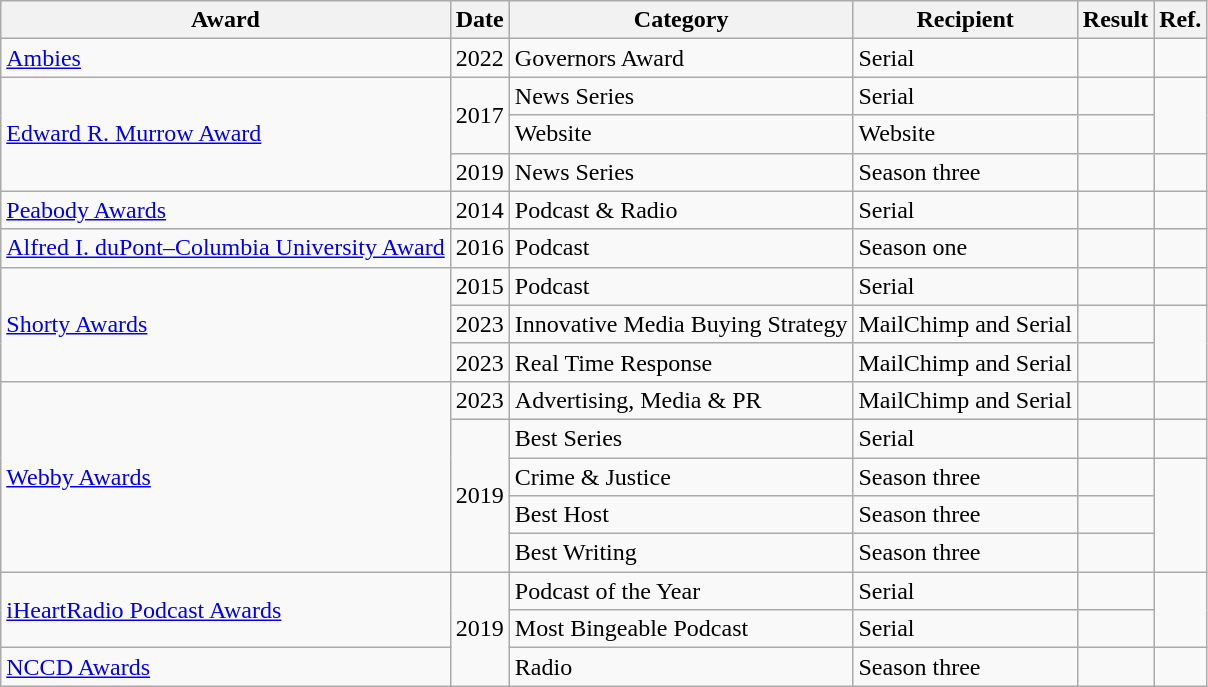<table class="wikitable sortable">
<tr>
<th>Award</th>
<th>Date</th>
<th>Category</th>
<th>Recipient</th>
<th>Result</th>
<th>Ref.</th>
</tr>
<tr>
<td><a href='#'>Ambies</a></td>
<td>2022</td>
<td>Governors Award</td>
<td>Serial</td>
<td></td>
<td></td>
</tr>
<tr>
<td rowspan="3"><a href='#'>Edward R. Murrow Award</a></td>
<td rowspan="2">2017</td>
<td>News Series</td>
<td>Serial</td>
<td></td>
<td rowspan="2"></td>
</tr>
<tr>
<td>Website</td>
<td>Website</td>
<td></td>
</tr>
<tr>
<td>2019</td>
<td>News Series</td>
<td>Season three</td>
<td></td>
<td></td>
</tr>
<tr>
<td><a href='#'>Peabody Awards</a></td>
<td>2014</td>
<td>Podcast & Radio</td>
<td>Serial</td>
<td></td>
<td></td>
</tr>
<tr>
<td><a href='#'>Alfred I. duPont–Columbia University Award</a></td>
<td>2016</td>
<td>Podcast</td>
<td>Season one</td>
<td></td>
<td></td>
</tr>
<tr>
<td rowspan="3"><a href='#'>Shorty Awards</a></td>
<td>2015</td>
<td>Podcast</td>
<td>Serial</td>
<td></td>
<td></td>
</tr>
<tr>
<td>2023</td>
<td>Innovative Media Buying Strategy</td>
<td>MailChimp and Serial</td>
<td></td>
<td rowspan="2"></td>
</tr>
<tr>
<td>2023</td>
<td>Real Time Response</td>
<td>MailChimp and Serial</td>
<td></td>
</tr>
<tr>
<td rowspan="5"><a href='#'>Webby Awards</a></td>
<td>2023</td>
<td>Advertising, Media & PR</td>
<td>MailChimp and Serial</td>
<td></td>
<td></td>
</tr>
<tr>
<td rowspan="4">2019</td>
<td>Best Series</td>
<td>Serial</td>
<td></td>
<td></td>
</tr>
<tr>
<td>Crime & Justice</td>
<td>Season three</td>
<td></td>
<td rowspan="3"></td>
</tr>
<tr>
<td>Best Host</td>
<td>Season three</td>
<td></td>
</tr>
<tr>
<td>Best Writing</td>
<td>Season three</td>
<td></td>
</tr>
<tr>
<td rowspan="2"><a href='#'>iHeartRadio Podcast Awards</a></td>
<td rowspan="3">2019</td>
<td>Podcast of the Year</td>
<td>Serial</td>
<td></td>
<td rowspan="2"></td>
</tr>
<tr>
<td>Most Bingeable Podcast</td>
<td>Serial</td>
<td></td>
</tr>
<tr>
<td><a href='#'>NCCD Awards</a></td>
<td>Radio</td>
<td>Season three</td>
<td></td>
<td></td>
</tr>
</table>
